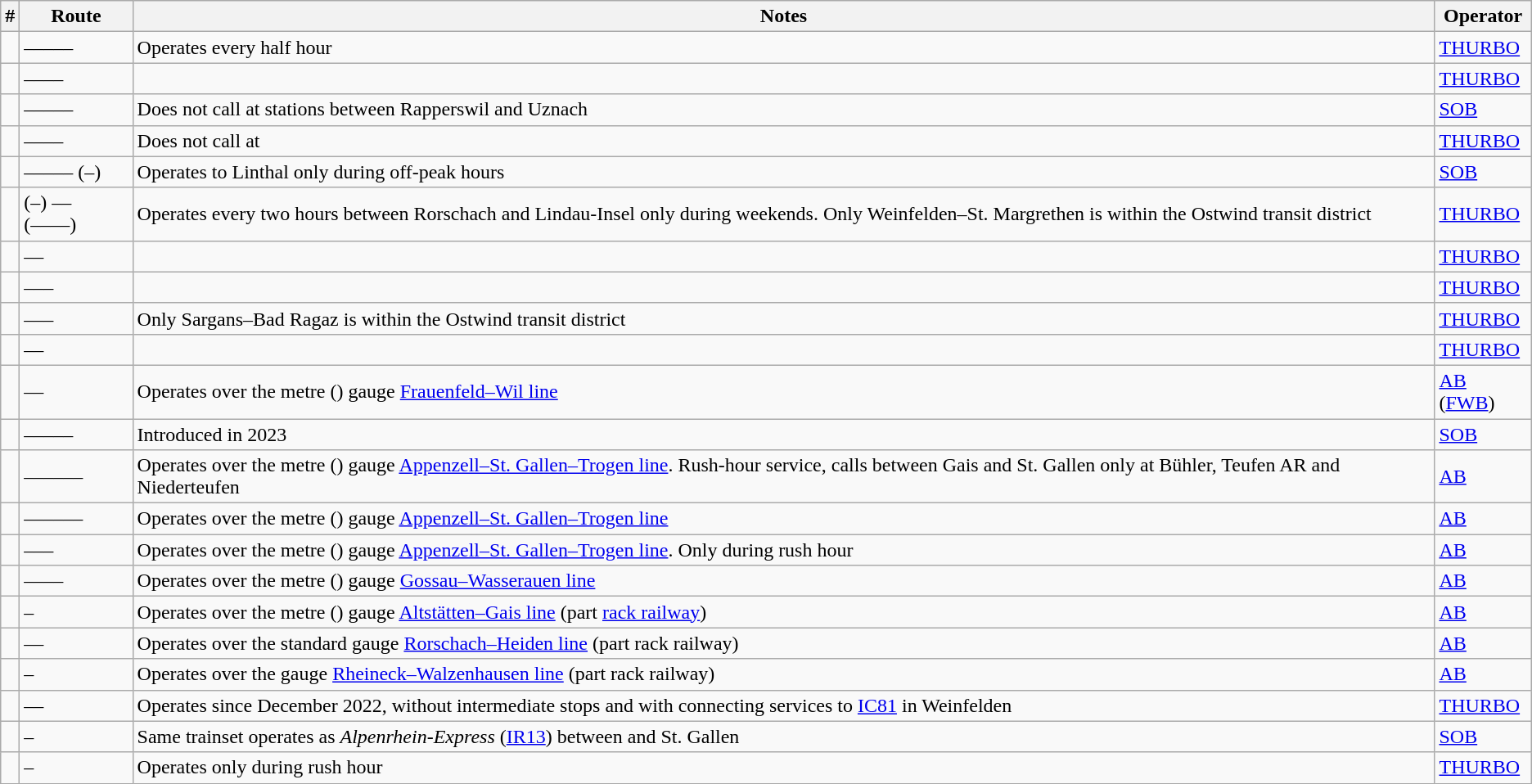<table class="wikitable">
<tr>
<th>#</th>
<th>Route</th>
<th>Notes</th>
<th>Operator</th>
</tr>
<tr>
<td></td>
<td>–––––</td>
<td>Operates every half hour</td>
<td><a href='#'>THURBO</a></td>
</tr>
<tr>
<td></td>
<td>––––</td>
<td></td>
<td><a href='#'>THURBO</a></td>
</tr>
<tr>
<td></td>
<td>–––––</td>
<td>Does not call at stations between Rapperswil and Uznach</td>
<td><a href='#'>SOB</a></td>
</tr>
<tr>
<td></td>
<td>––––</td>
<td>Does not call at </td>
<td><a href='#'>THURBO</a></td>
</tr>
<tr>
<td></td>
<td>––––– (–)</td>
<td>Operates to Linthal only during off-peak hours</td>
<td><a href='#'>SOB</a></td>
</tr>
<tr>
<td></td>
<td>(–) –– (––––)</td>
<td>Operates every two hours between Rorschach and Lindau-Insel only during weekends. Only Weinfelden–St. Margrethen is within the Ostwind transit district</td>
<td><a href='#'>THURBO</a></td>
</tr>
<tr>
<td></td>
<td>––</td>
<td></td>
<td><a href='#'>THURBO</a></td>
</tr>
<tr>
<td></td>
<td>–––</td>
<td></td>
<td><a href='#'>THURBO</a></td>
</tr>
<tr>
<td></td>
<td>–––</td>
<td>Only Sargans–Bad Ragaz is within the Ostwind transit district</td>
<td><a href='#'>THURBO</a></td>
</tr>
<tr>
<td></td>
<td>––</td>
<td></td>
<td><a href='#'>THURBO</a></td>
</tr>
<tr>
<td></td>
<td>––</td>
<td>Operates over the metre () gauge <a href='#'>Frauenfeld–Wil line</a></td>
<td><a href='#'>AB</a> (<a href='#'>FWB</a>)</td>
</tr>
<tr>
<td></td>
<td>–––––</td>
<td>Introduced in 2023</td>
<td><a href='#'>SOB</a></td>
</tr>
<tr>
<td></td>
<td>––––––</td>
<td>Operates over the metre () gauge <a href='#'>Appenzell–St. Gallen–Trogen line</a>. Rush-hour service, calls between Gais and St. Gallen only at Bühler, Teufen AR and Niederteufen</td>
<td><a href='#'>AB</a></td>
</tr>
<tr>
<td></td>
<td>––––––</td>
<td>Operates over the metre () gauge <a href='#'>Appenzell–St. Gallen–Trogen line</a></td>
<td><a href='#'>AB</a></td>
</tr>
<tr>
<td></td>
<td>–––</td>
<td>Operates over the metre () gauge <a href='#'>Appenzell–St. Gallen–Trogen line</a>. Only during rush hour</td>
<td><a href='#'>AB</a></td>
</tr>
<tr>
<td></td>
<td>––––</td>
<td>Operates over the metre () gauge <a href='#'>Gossau–Wasserauen line</a></td>
<td><a href='#'>AB</a></td>
</tr>
<tr>
<td></td>
<td>–</td>
<td>Operates over the metre () gauge <a href='#'>Altstätten–Gais line</a> (part <a href='#'>rack railway</a>)</td>
<td><a href='#'>AB</a></td>
</tr>
<tr>
<td></td>
<td>––</td>
<td>Operates over the standard gauge <a href='#'>Rorschach–Heiden line</a> (part rack railway)</td>
<td><a href='#'>AB</a></td>
</tr>
<tr>
<td></td>
<td>–</td>
<td>Operates over the  gauge <a href='#'>Rheineck–Walzenhausen line</a> (part rack railway)</td>
<td><a href='#'>AB</a></td>
</tr>
<tr>
<td></td>
<td>––</td>
<td>Operates since December 2022, without intermediate stops and with connecting services to <a href='#'>IC81</a> in Weinfelden</td>
<td><a href='#'>THURBO</a></td>
</tr>
<tr>
<td></td>
<td>–</td>
<td>Same trainset operates as <em>Alpenrhein-Express</em> (<a href='#'>IR13</a>) between  and St. Gallen</td>
<td><a href='#'>SOB</a></td>
</tr>
<tr>
<td></td>
<td>–</td>
<td>Operates only during rush hour</td>
<td><a href='#'>THURBO</a></td>
</tr>
</table>
